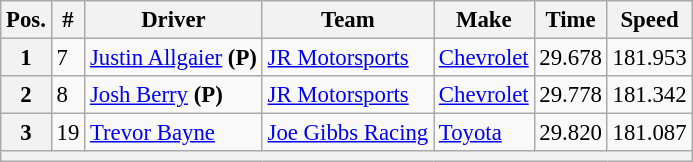<table class="wikitable" style="font-size:95%">
<tr>
<th>Pos.</th>
<th>#</th>
<th>Driver</th>
<th>Team</th>
<th>Make</th>
<th>Time</th>
<th>Speed</th>
</tr>
<tr>
<th>1</th>
<td>7</td>
<td><a href='#'>Justin Allgaier</a> <strong>(P)</strong></td>
<td><a href='#'>JR Motorsports</a></td>
<td><a href='#'>Chevrolet</a></td>
<td>29.678</td>
<td>181.953</td>
</tr>
<tr>
<th>2</th>
<td>8</td>
<td><a href='#'>Josh Berry</a> <strong>(P)</strong></td>
<td><a href='#'>JR Motorsports</a></td>
<td><a href='#'>Chevrolet</a></td>
<td>29.778</td>
<td>181.342</td>
</tr>
<tr>
<th>3</th>
<td>19</td>
<td><a href='#'>Trevor Bayne</a></td>
<td><a href='#'>Joe Gibbs Racing</a></td>
<td><a href='#'>Toyota</a></td>
<td>29.820</td>
<td>181.087</td>
</tr>
<tr>
<th colspan="7"></th>
</tr>
</table>
